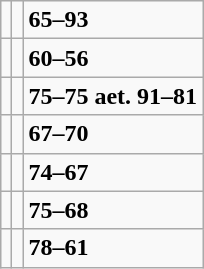<table class="wikitable">
<tr>
<td></td>
<td></td>
<td><strong>65–93</strong></td>
</tr>
<tr>
<td></td>
<td></td>
<td><strong>60–56</strong></td>
</tr>
<tr>
<td></td>
<td></td>
<td><strong>75–75 aet. 91–81</strong></td>
</tr>
<tr>
<td></td>
<td></td>
<td><strong>67–70</strong></td>
</tr>
<tr>
<td></td>
<td></td>
<td><strong>74–67</strong></td>
</tr>
<tr>
<td></td>
<td></td>
<td><strong>75–68</strong></td>
</tr>
<tr>
<td></td>
<td></td>
<td><strong>78–61</strong></td>
</tr>
</table>
